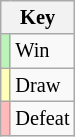<table class="wikitable" style="font-size: 85%">
<tr>
<th colspan="2">Key</th>
</tr>
<tr>
<td bgcolor=#BBF3BB></td>
<td>Win</td>
</tr>
<tr>
<td bgcolor=#FFFFBB></td>
<td>Draw</td>
</tr>
<tr>
<td bgcolor=#FFBBBB></td>
<td>Defeat</td>
</tr>
</table>
